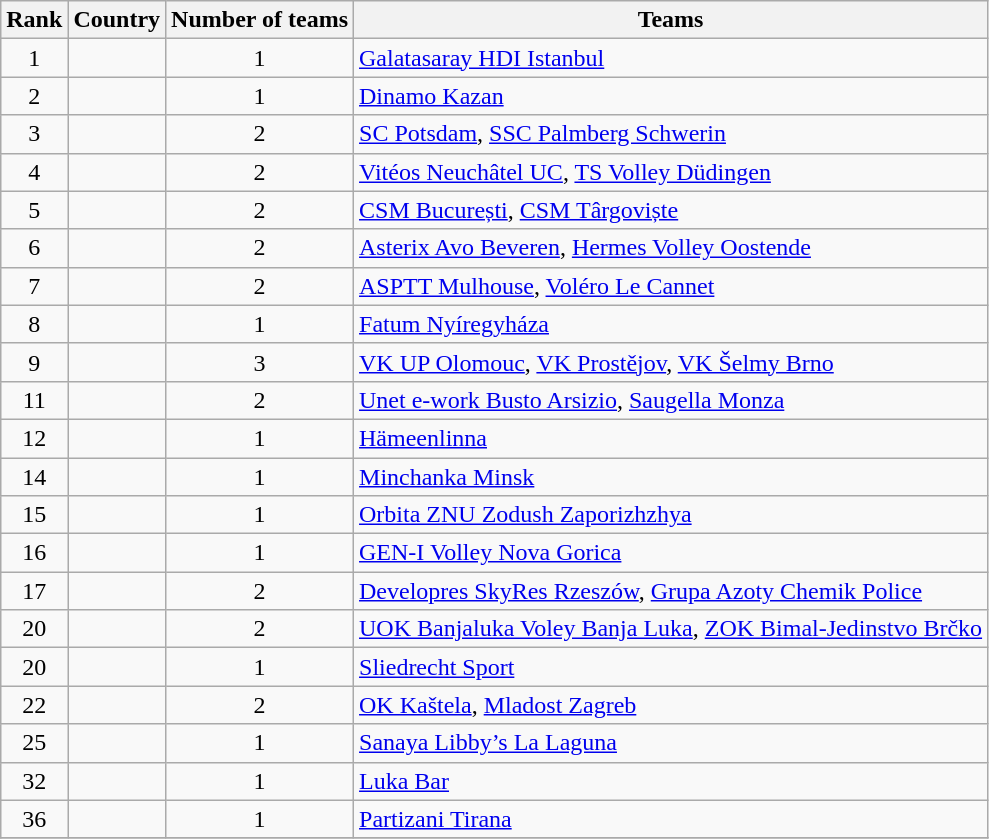<table class="wikitable" style="text-align:left">
<tr>
<th>Rank</th>
<th>Country</th>
<th>Number of teams</th>
<th>Teams</th>
</tr>
<tr>
<td align="center">1</td>
<td></td>
<td align="center">1</td>
<td><a href='#'>Galatasaray HDI Istanbul</a></td>
</tr>
<tr>
<td align="center">2</td>
<td></td>
<td align="center">1</td>
<td><a href='#'>Dinamo Kazan</a></td>
</tr>
<tr>
<td align="center">3</td>
<td></td>
<td align="center">2</td>
<td><a href='#'>SC Potsdam</a>, <a href='#'>SSC Palmberg Schwerin</a></td>
</tr>
<tr>
<td align="center">4</td>
<td></td>
<td align="center">2</td>
<td><a href='#'>Vitéos Neuchâtel UC</a>, <a href='#'>TS Volley Düdingen</a></td>
</tr>
<tr>
<td align="center">5</td>
<td></td>
<td align="center">2</td>
<td><a href='#'>CSM București</a>, <a href='#'>CSM Târgoviște</a></td>
</tr>
<tr>
<td align="center">6</td>
<td></td>
<td align="center">2</td>
<td><a href='#'>Asterix Avo Beveren</a>, <a href='#'>Hermes Volley Oostende</a></td>
</tr>
<tr>
<td align="center">7</td>
<td></td>
<td align="center">2</td>
<td><a href='#'>ASPTT Mulhouse</a>, <a href='#'>Voléro Le Cannet</a></td>
</tr>
<tr>
<td align="center">8</td>
<td></td>
<td align="center">1</td>
<td><a href='#'>Fatum Nyíregyháza</a></td>
</tr>
<tr>
<td align="center">9</td>
<td></td>
<td align="center">3</td>
<td><a href='#'>VK UP Olomouc</a>, <a href='#'>VK Prostějov</a>, <a href='#'>VK Šelmy Brno</a></td>
</tr>
<tr>
<td align="center">11</td>
<td></td>
<td align="center">2</td>
<td><a href='#'>Unet e-work Busto Arsizio</a>, <a href='#'>Saugella Monza</a></td>
</tr>
<tr>
<td align="center">12</td>
<td></td>
<td align="center">1</td>
<td><a href='#'>Hämeenlinna</a></td>
</tr>
<tr>
<td align="center">14</td>
<td></td>
<td align="center">1</td>
<td><a href='#'>Minchanka Minsk</a></td>
</tr>
<tr>
<td align="center">15</td>
<td></td>
<td align="center">1</td>
<td><a href='#'>Orbita ZNU Zodush Zaporizhzhya</a></td>
</tr>
<tr>
<td align="center">16</td>
<td></td>
<td align="center">1</td>
<td><a href='#'>GEN-I Volley Nova Gorica</a></td>
</tr>
<tr>
<td align="center">17</td>
<td></td>
<td align="center">2</td>
<td><a href='#'>Developres SkyRes Rzeszów</a>, <a href='#'>Grupa Azoty Chemik Police</a></td>
</tr>
<tr>
<td align="center">20</td>
<td></td>
<td align="center">2</td>
<td><a href='#'>UOK Banjaluka Voley Banja Luka</a>, <a href='#'>ZOK Bimal-Jedinstvo Brčko</a></td>
</tr>
<tr>
<td align="center">20</td>
<td></td>
<td align="center">1</td>
<td><a href='#'>Sliedrecht Sport</a></td>
</tr>
<tr>
<td align="center">22</td>
<td></td>
<td align="center">2</td>
<td><a href='#'>OK Kaštela</a>, <a href='#'>Mladost Zagreb</a></td>
</tr>
<tr>
<td align="center">25</td>
<td></td>
<td align="center">1</td>
<td><a href='#'>Sanaya Libby’s La Laguna</a></td>
</tr>
<tr>
<td align="center">32</td>
<td></td>
<td align="center">1</td>
<td><a href='#'>Luka Bar</a></td>
</tr>
<tr>
<td align="center">36</td>
<td></td>
<td align="center">1</td>
<td><a href='#'>Partizani Tirana</a></td>
</tr>
<tr>
</tr>
</table>
